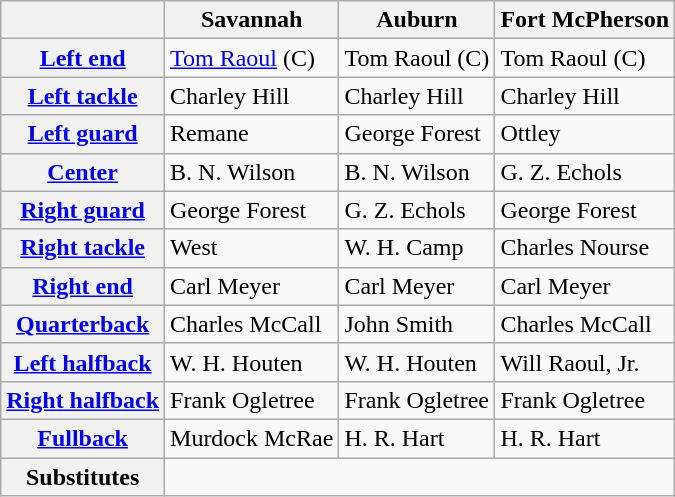<table class=wikitable>
<tr>
<th></th>
<th>Savannah</th>
<th>Auburn</th>
<th>Fort McPherson</th>
</tr>
<tr>
<th><a href='#'>Left end</a></th>
<td><a href='#'>Tom Raoul</a> (C)</td>
<td>Tom Raoul (C)</td>
<td>Tom Raoul (C)</td>
</tr>
<tr>
<th><a href='#'>Left tackle</a></th>
<td>Charley Hill</td>
<td>Charley Hill</td>
<td>Charley Hill</td>
</tr>
<tr>
<th><a href='#'>Left guard</a></th>
<td>Remane</td>
<td>George Forest</td>
<td>Ottley</td>
</tr>
<tr>
<th><a href='#'>Center</a></th>
<td>B. N. Wilson</td>
<td>B. N. Wilson</td>
<td>G. Z. Echols</td>
</tr>
<tr>
<th><a href='#'>Right guard</a></th>
<td>George Forest</td>
<td>G. Z. Echols</td>
<td>George Forest</td>
</tr>
<tr>
<th><a href='#'>Right tackle</a></th>
<td>West</td>
<td>W. H. Camp</td>
<td>Charles Nourse</td>
</tr>
<tr>
<th><a href='#'>Right end</a></th>
<td>Carl Meyer</td>
<td>Carl Meyer</td>
<td>Carl Meyer</td>
</tr>
<tr>
<th><a href='#'>Quarterback</a></th>
<td>Charles McCall</td>
<td>John Smith</td>
<td>Charles McCall</td>
</tr>
<tr>
<th><a href='#'>Left halfback</a></th>
<td>W. H. Houten</td>
<td>W. H. Houten</td>
<td>Will Raoul, Jr.</td>
</tr>
<tr>
<th><a href='#'>Right halfback</a></th>
<td>Frank Ogletree</td>
<td>Frank Ogletree</td>
<td>Frank Ogletree</td>
</tr>
<tr>
<th><a href='#'>Fullback</a></th>
<td>Murdock McRae</td>
<td>H. R. Hart</td>
<td>H. R. Hart</td>
</tr>
<tr>
<th>Substitutes</th>
<td colspan="3"></td>
</tr>
</table>
